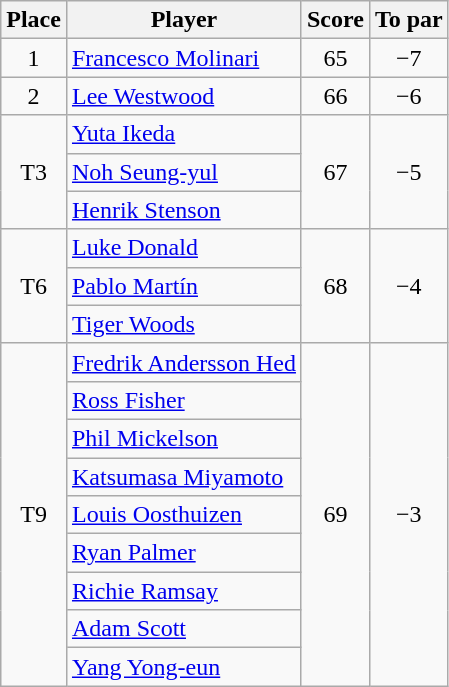<table class="wikitable">
<tr>
<th>Place</th>
<th>Player</th>
<th>Score</th>
<th>To par</th>
</tr>
<tr>
<td align=center>1</td>
<td> <a href='#'>Francesco Molinari</a></td>
<td align=center>65</td>
<td align=center>−7</td>
</tr>
<tr>
<td align=center>2</td>
<td> <a href='#'>Lee Westwood</a></td>
<td align=center>66</td>
<td align=center>−6</td>
</tr>
<tr>
<td rowspan="3" align=center>T3</td>
<td> <a href='#'>Yuta Ikeda</a></td>
<td rowspan="3" align=center>67</td>
<td rowspan="3" align=center>−5</td>
</tr>
<tr>
<td> <a href='#'>Noh Seung-yul</a></td>
</tr>
<tr>
<td> <a href='#'>Henrik Stenson</a></td>
</tr>
<tr>
<td rowspan="3" align=center>T6</td>
<td> <a href='#'>Luke Donald</a></td>
<td rowspan="3" align=center>68</td>
<td rowspan="3" align=center>−4</td>
</tr>
<tr>
<td> <a href='#'>Pablo Martín</a></td>
</tr>
<tr>
<td> <a href='#'>Tiger Woods</a></td>
</tr>
<tr>
<td rowspan="9" align=center>T9</td>
<td> <a href='#'>Fredrik Andersson Hed</a></td>
<td rowspan="9" align=center>69</td>
<td rowspan="9" align=center>−3</td>
</tr>
<tr>
<td> <a href='#'>Ross Fisher</a></td>
</tr>
<tr>
<td> <a href='#'>Phil Mickelson</a></td>
</tr>
<tr>
<td> <a href='#'>Katsumasa Miyamoto</a></td>
</tr>
<tr>
<td> <a href='#'>Louis Oosthuizen</a></td>
</tr>
<tr>
<td> <a href='#'>Ryan Palmer</a></td>
</tr>
<tr>
<td> <a href='#'>Richie Ramsay</a></td>
</tr>
<tr>
<td> <a href='#'>Adam Scott</a></td>
</tr>
<tr>
<td> <a href='#'>Yang Yong-eun</a></td>
</tr>
</table>
